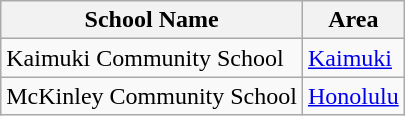<table class="wikitable">
<tr>
<th>School Name</th>
<th>Area</th>
</tr>
<tr>
<td>Kaimuki Community School</td>
<td><a href='#'>Kaimuki</a></td>
</tr>
<tr>
<td>McKinley Community School</td>
<td><a href='#'>Honolulu</a></td>
</tr>
</table>
